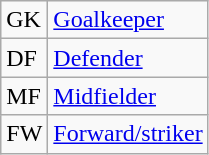<table class=wikitable>
<tr>
<td>GK</td>
<td><a href='#'>Goalkeeper</a></td>
</tr>
<tr>
<td>DF</td>
<td><a href='#'>Defender</a></td>
</tr>
<tr>
<td>MF</td>
<td><a href='#'>Midfielder</a></td>
</tr>
<tr>
<td>FW</td>
<td><a href='#'>Forward/striker</a></td>
</tr>
</table>
